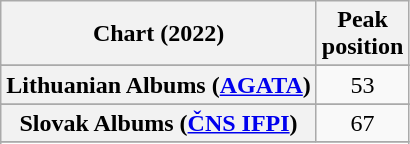<table class="wikitable sortable plainrowheaders" style="text-align:center">
<tr>
<th scope="col">Chart (2022)</th>
<th scope="col">Peak<br>position</th>
</tr>
<tr>
</tr>
<tr>
</tr>
<tr>
</tr>
<tr>
</tr>
<tr>
</tr>
<tr>
</tr>
<tr>
</tr>
<tr>
</tr>
<tr>
</tr>
<tr>
</tr>
<tr>
</tr>
<tr>
</tr>
<tr>
<th scope="row">Lithuanian Albums (<a href='#'>AGATA</a>)</th>
<td>53</td>
</tr>
<tr>
</tr>
<tr>
</tr>
<tr>
</tr>
<tr>
<th scope="row">Slovak Albums (<a href='#'>ČNS IFPI</a>)</th>
<td>67</td>
</tr>
<tr>
</tr>
<tr>
</tr>
<tr>
</tr>
<tr>
</tr>
<tr>
</tr>
</table>
